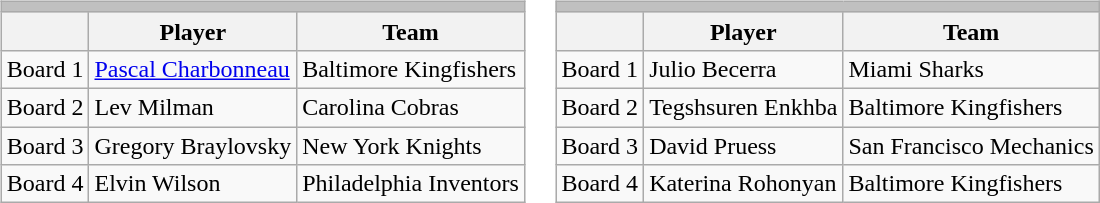<table>
<tr>
<td valign=left><br><table class="wikitable">
<tr>
<td style="background:silver;" colspan="3"><strong></strong></td>
</tr>
<tr>
<th></th>
<th>Player</th>
<th>Team</th>
</tr>
<tr>
<td>Board 1</td>
<td><a href='#'>Pascal Charbonneau</a></td>
<td>Baltimore Kingfishers</td>
</tr>
<tr>
<td>Board 2</td>
<td>Lev Milman</td>
<td>Carolina Cobras</td>
</tr>
<tr>
<td>Board 3</td>
<td>Gregory Braylovsky</td>
<td>New York Knights</td>
</tr>
<tr>
<td>Board 4</td>
<td>Elvin Wilson</td>
<td>Philadelphia Inventors</td>
</tr>
</table>
</td>
<td valign=left><br><table class="wikitable">
<tr>
<td style="background:silver;" colspan="3"><strong></strong></td>
</tr>
<tr>
<th></th>
<th>Player</th>
<th>Team</th>
</tr>
<tr>
<td>Board 1</td>
<td>Julio Becerra</td>
<td>Miami Sharks</td>
</tr>
<tr>
<td>Board 2</td>
<td>Tegshsuren Enkhba</td>
<td>Baltimore Kingfishers</td>
</tr>
<tr>
<td>Board 3</td>
<td>David Pruess</td>
<td>San Francisco Mechanics</td>
</tr>
<tr>
<td>Board 4</td>
<td>Katerina Rohonyan</td>
<td>Baltimore Kingfishers</td>
</tr>
</table>
</td>
</tr>
</table>
